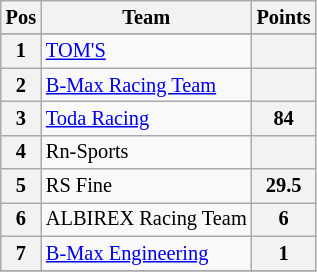<table class="wikitable" style="font-size:85%; text-align:center">
<tr>
<th>Pos</th>
<th>Team</th>
<th>Points</th>
</tr>
<tr>
</tr>
<tr>
<th>1</th>
<td align="left"><a href='#'>TOM'S</a></td>
<th></th>
</tr>
<tr>
<th>2</th>
<td align="left"><a href='#'>B-Max Racing Team</a></td>
<th></th>
</tr>
<tr>
<th>3</th>
<td align="left"><a href='#'>Toda Racing</a></td>
<th>84</th>
</tr>
<tr>
<th>4</th>
<td align="left">Rn-Sports</td>
<th></th>
</tr>
<tr>
<th>5</th>
<td align="left">RS Fine</td>
<th>29.5</th>
</tr>
<tr>
<th>6</th>
<td align="left">ALBIREX Racing Team</td>
<th>6</th>
</tr>
<tr>
<th>7</th>
<td align="left"><a href='#'>B-Max Engineering</a></td>
<th>1</th>
</tr>
<tr>
</tr>
</table>
